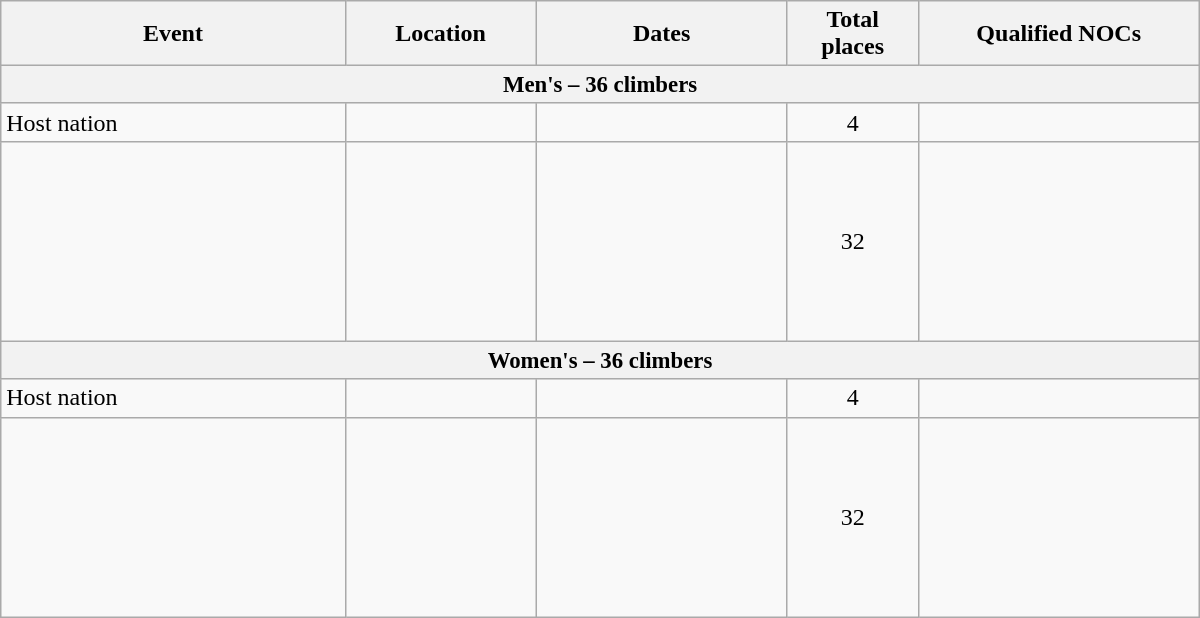<table class="wikitable" width=800>
<tr>
<th>Event</th>
<th width=120>Location</th>
<th width=160>Dates</th>
<th width=80>Total places</th>
<th width=180>Qualified NOCs</th>
</tr>
<tr style="font-size:95%;">
<th colspan=5>Men's – 36 climbers</th>
</tr>
<tr>
<td>Host nation</td>
<td></td>
<td></td>
<td align="center">4</td>
<td></td>
</tr>
<tr>
<td></td>
<td></td>
<td align="center"></td>
<td align="center">32</td>
<td><br><br><br><br><br><br><br></td>
</tr>
<tr style="font-size:95%;">
<th colspan=5>Women's – 36 climbers</th>
</tr>
<tr>
<td>Host nation</td>
<td></td>
<td></td>
<td align="center">4</td>
<td></td>
</tr>
<tr>
<td></td>
<td></td>
<td align="center"></td>
<td align="center">32</td>
<td><br><br><br><br><br><br><br></td>
</tr>
</table>
